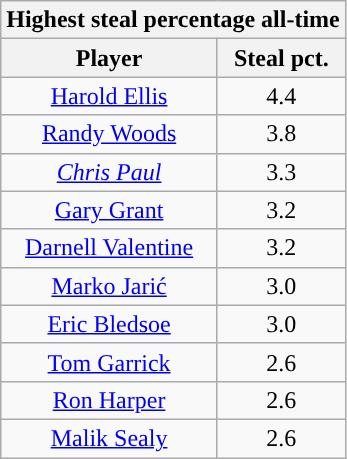<table class="wikitable sortable" style="text-align:center">
<tr>
<th colspan="2">Highest steal percentage all-time</th>
</tr>
<tr>
<th>Player</th>
<th>Steal pct.</th>
</tr>
<tr>
<td><a href='#'>Harold Ellis</a></td>
<td>4.4</td>
</tr>
<tr>
<td><a href='#'>Randy Woods</a></td>
<td>3.8</td>
</tr>
<tr>
<td><em><a href='#'>Chris Paul</a></em></td>
<td>3.3</td>
</tr>
<tr>
<td><a href='#'>Gary Grant</a></td>
<td>3.2</td>
</tr>
<tr>
<td><a href='#'>Darnell Valentine</a></td>
<td>3.2</td>
</tr>
<tr>
<td><a href='#'>Marko Jarić</a></td>
<td>3.0</td>
</tr>
<tr>
<td><a href='#'>Eric Bledsoe</a></td>
<td>3.0</td>
</tr>
<tr>
<td><a href='#'>Tom Garrick</a></td>
<td>2.6</td>
</tr>
<tr>
<td><a href='#'>Ron Harper</a></td>
<td>2.6</td>
</tr>
<tr>
<td><a href='#'>Malik Sealy</a></td>
<td>2.6</td>
</tr>
</table>
